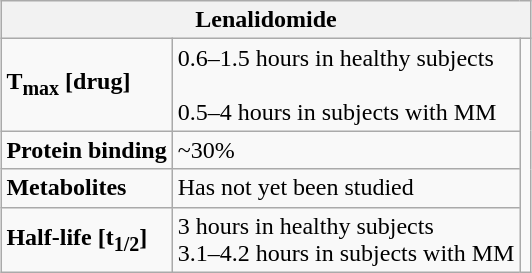<table class="wikitable" style="margin:auto;">
<tr>
<th colspan="3">Lenalidomide</th>
</tr>
<tr>
<td><strong>T<sub>max</sub> [drug]</strong></td>
<td>0.6–1.5 hours in healthy subjects<br><br>0.5–4 hours in subjects with MM</td>
<td rowspan="4"></td>
</tr>
<tr>
<td><strong>Protein binding</strong></td>
<td>~30%</td>
</tr>
<tr>
<td><strong>Metabolites</strong></td>
<td>Has not yet been studied</td>
</tr>
<tr>
<td><strong>Half-life [t<sub>1/2</sub>]</strong></td>
<td>3 hours in healthy subjects<br>3.1–4.2 hours in subjects with MM</td>
</tr>
</table>
